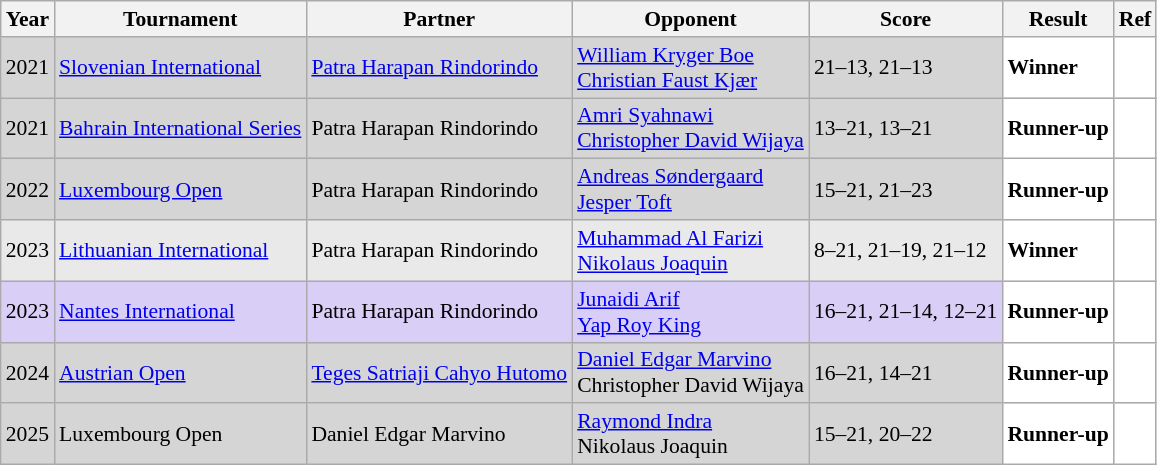<table class="sortable wikitable" style="font-size: 90%;">
<tr>
<th>Year</th>
<th>Tournament</th>
<th>Partner</th>
<th>Opponent</th>
<th>Score</th>
<th>Result</th>
<th>Ref</th>
</tr>
<tr style="background:#D5D5D5">
<td align="center">2021</td>
<td align="left"><a href='#'>Slovenian International</a></td>
<td align="left"> <a href='#'>Patra Harapan Rindorindo</a></td>
<td align="left"> <a href='#'>William Kryger Boe</a><br> <a href='#'>Christian Faust Kjær</a></td>
<td align="left">21–13, 21–13</td>
<td style="text-align:left; background:white"> <strong>Winner</strong></td>
<td style="text-align:center; background:white"></td>
</tr>
<tr style="background:#D5D5D5">
<td align="center">2021</td>
<td align="left"><a href='#'>Bahrain International Series</a></td>
<td align="left"> Patra Harapan Rindorindo</td>
<td align="left"> <a href='#'>Amri Syahnawi</a><br> <a href='#'>Christopher David Wijaya</a></td>
<td align="left">13–21, 13–21</td>
<td style="text-align:left; background:white"> <strong>Runner-up</strong></td>
<td style="text-align:center; background:white"></td>
</tr>
<tr style="background:#D5D5D5">
<td align="center">2022</td>
<td align="left"><a href='#'>Luxembourg Open</a></td>
<td align="left"> Patra Harapan Rindorindo</td>
<td align="left"> <a href='#'>Andreas Søndergaard</a><br> <a href='#'>Jesper Toft</a></td>
<td align="left">15–21, 21–23</td>
<td style="text-align:left; background:white"> <strong>Runner-up</strong></td>
<td style="text-align:center; background:white"></td>
</tr>
<tr style="background:#E9E9E9">
<td align="center">2023</td>
<td align="left"><a href='#'>Lithuanian International</a></td>
<td align="left"> Patra Harapan Rindorindo</td>
<td align="left"> <a href='#'>Muhammad Al Farizi</a><br> <a href='#'>Nikolaus Joaquin</a></td>
<td align="left">8–21, 21–19, 21–12</td>
<td style="text-align:left; background:white"> <strong>Winner</strong></td>
<td style="text-align:center; background:white"></td>
</tr>
<tr style="background:#D8CEF6">
<td align="center">2023</td>
<td align="left"><a href='#'>Nantes International</a></td>
<td align="left"> Patra Harapan Rindorindo</td>
<td align="left"> <a href='#'>Junaidi Arif</a><br> <a href='#'>Yap Roy King</a></td>
<td align="left">16–21, 21–14, 12–21</td>
<td style="text-align:left; background:white"> <strong>Runner-up</strong></td>
<td style="text-align:center; background:white"></td>
</tr>
<tr style="background:#D5D5D5">
<td align="center">2024</td>
<td align="left"><a href='#'>Austrian Open</a></td>
<td align="left"> <a href='#'>Teges Satriaji Cahyo Hutomo</a></td>
<td align="left"> <a href='#'>Daniel Edgar Marvino</a><br> Christopher David Wijaya</td>
<td align="left">16–21, 14–21</td>
<td style="text-align:left; background:white"> <strong>Runner-up</strong></td>
<td style="text-align:center; background:white"></td>
</tr>
<tr style="background:#D5D5D5">
<td align="center">2025</td>
<td align="left">Luxembourg Open</td>
<td align="left"> Daniel Edgar Marvino</td>
<td align="left"> <a href='#'>Raymond Indra</a><br> Nikolaus Joaquin</td>
<td align="left">15–21, 20–22</td>
<td style="text-align:left; background:white"> <strong>Runner-up</strong></td>
<td style="text-align:center; background:white"></td>
</tr>
</table>
